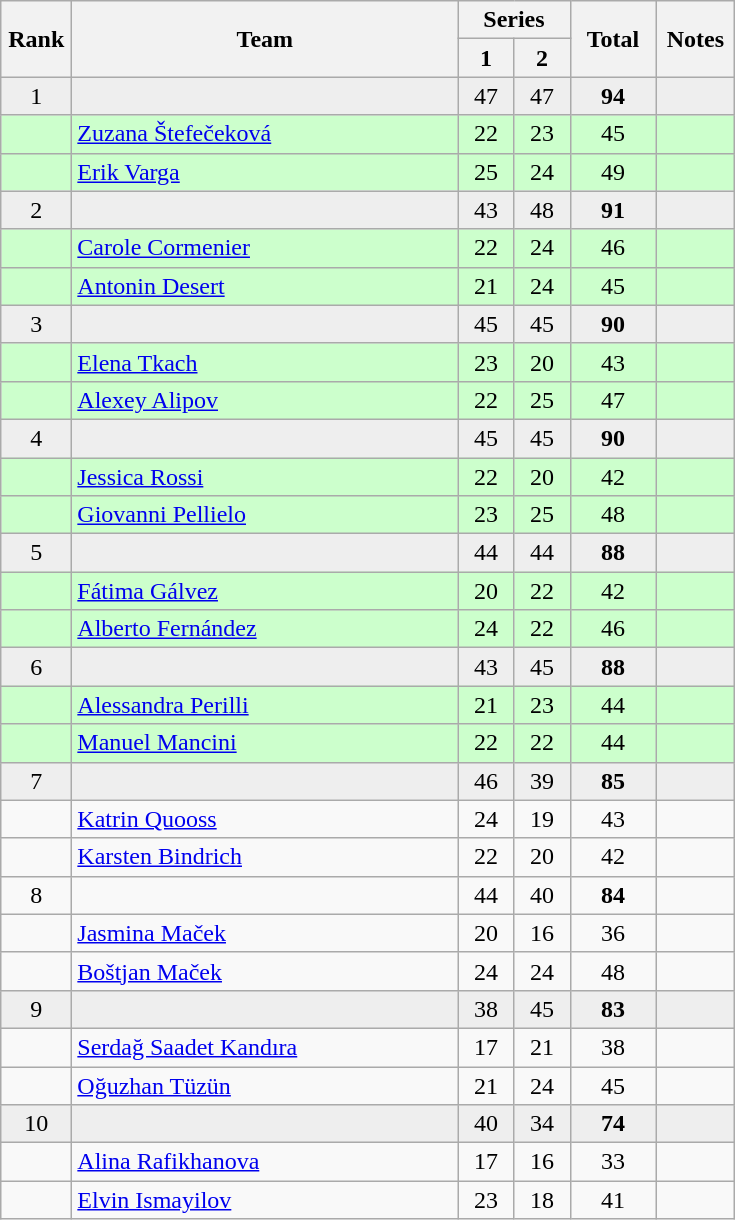<table class="wikitable" style="text-align:center">
<tr>
<th rowspan=2 width=40>Rank</th>
<th rowspan=2 width=250>Team</th>
<th colspan=2>Series</th>
<th rowspan=2 width=50>Total</th>
<th rowspan=2 width=45>Notes</th>
</tr>
<tr>
<th width=30>1</th>
<th width=30>2</th>
</tr>
<tr bgcolor=eeeeee>
<td>1</td>
<td align=left></td>
<td>47</td>
<td>47</td>
<td><strong>94</strong></td>
<td></td>
</tr>
<tr bgcolor=ccffcc>
<td></td>
<td align=left><a href='#'>Zuzana Štefečeková</a></td>
<td>22</td>
<td>23</td>
<td>45</td>
<td></td>
</tr>
<tr bgcolor=ccffcc>
<td></td>
<td align=left><a href='#'>Erik Varga</a></td>
<td>25</td>
<td>24</td>
<td>49</td>
<td></td>
</tr>
<tr bgcolor=eeeeee>
<td>2</td>
<td align=left></td>
<td>43</td>
<td>48</td>
<td><strong>91</strong></td>
<td></td>
</tr>
<tr bgcolor=ccffcc>
<td></td>
<td align=left><a href='#'>Carole Cormenier</a></td>
<td>22</td>
<td>24</td>
<td>46</td>
<td></td>
</tr>
<tr bgcolor=ccffcc>
<td></td>
<td align=left><a href='#'>Antonin Desert</a></td>
<td>21</td>
<td>24</td>
<td>45</td>
<td></td>
</tr>
<tr bgcolor=eeeeee>
<td>3</td>
<td align=left></td>
<td>45</td>
<td>45</td>
<td><strong>90</strong></td>
<td></td>
</tr>
<tr bgcolor=ccffcc>
<td></td>
<td align=left><a href='#'>Elena Tkach</a></td>
<td>23</td>
<td>20</td>
<td>43</td>
<td></td>
</tr>
<tr bgcolor=ccffcc>
<td></td>
<td align=left><a href='#'>Alexey Alipov</a></td>
<td>22</td>
<td>25</td>
<td>47</td>
<td></td>
</tr>
<tr bgcolor=eeeeee>
<td>4</td>
<td align=left></td>
<td>45</td>
<td>45</td>
<td><strong>90</strong></td>
<td></td>
</tr>
<tr bgcolor=ccffcc>
<td></td>
<td align=left><a href='#'>Jessica Rossi</a></td>
<td>22</td>
<td>20</td>
<td>42</td>
<td></td>
</tr>
<tr bgcolor=ccffcc>
<td></td>
<td align=left><a href='#'>Giovanni Pellielo</a></td>
<td>23</td>
<td>25</td>
<td>48</td>
<td></td>
</tr>
<tr bgcolor=eeeeee>
<td>5</td>
<td align=left></td>
<td>44</td>
<td>44</td>
<td><strong>88</strong></td>
<td></td>
</tr>
<tr bgcolor=ccffcc>
<td></td>
<td align=left><a href='#'>Fátima Gálvez</a></td>
<td>20</td>
<td>22</td>
<td>42</td>
<td></td>
</tr>
<tr bgcolor=ccffcc>
<td></td>
<td align=left><a href='#'>Alberto Fernández</a></td>
<td>24</td>
<td>22</td>
<td>46</td>
<td></td>
</tr>
<tr bgcolor=eeeeee>
<td>6</td>
<td align=left></td>
<td>43</td>
<td>45</td>
<td><strong>88</strong></td>
<td></td>
</tr>
<tr bgcolor=ccffcc>
<td></td>
<td align=left><a href='#'>Alessandra Perilli</a></td>
<td>21</td>
<td>23</td>
<td>44</td>
<td></td>
</tr>
<tr bgcolor=ccffcc>
<td></td>
<td align=left><a href='#'>Manuel Mancini</a></td>
<td>22</td>
<td>22</td>
<td>44</td>
<td></td>
</tr>
<tr bgcolor=eeeeee>
<td>7</td>
<td align=left></td>
<td>46</td>
<td>39</td>
<td><strong>85</strong></td>
<td></td>
</tr>
<tr>
<td></td>
<td align=left><a href='#'>Katrin Quooss</a></td>
<td>24</td>
<td>19</td>
<td>43</td>
<td></td>
</tr>
<tr>
<td></td>
<td align=left><a href='#'>Karsten Bindrich</a></td>
<td>22</td>
<td>20</td>
<td>42</td>
<td></td>
</tr>
<tr>
<td>8</td>
<td align=left></td>
<td>44</td>
<td>40</td>
<td><strong>84</strong></td>
<td></td>
</tr>
<tr>
<td></td>
<td align=left><a href='#'>Jasmina Maček</a></td>
<td>20</td>
<td>16</td>
<td>36</td>
<td></td>
</tr>
<tr>
<td></td>
<td align=left><a href='#'>Boštjan Maček</a></td>
<td>24</td>
<td>24</td>
<td>48</td>
<td></td>
</tr>
<tr bgcolor=eeeeee>
<td>9</td>
<td align=left></td>
<td>38</td>
<td>45</td>
<td><strong>83</strong></td>
<td></td>
</tr>
<tr>
<td></td>
<td align=left><a href='#'>Serdağ Saadet Kandıra</a></td>
<td>17</td>
<td>21</td>
<td>38</td>
<td></td>
</tr>
<tr>
<td></td>
<td align=left><a href='#'>Oğuzhan Tüzün</a></td>
<td>21</td>
<td>24</td>
<td>45</td>
<td></td>
</tr>
<tr bgcolor=eeeeee>
<td>10</td>
<td align=left></td>
<td>40</td>
<td>34</td>
<td><strong>74</strong></td>
<td></td>
</tr>
<tr>
<td></td>
<td align=left><a href='#'>Alina Rafikhanova</a></td>
<td>17</td>
<td>16</td>
<td>33</td>
<td></td>
</tr>
<tr>
<td></td>
<td align=left><a href='#'>Elvin Ismayilov</a></td>
<td>23</td>
<td>18</td>
<td>41</td>
<td></td>
</tr>
</table>
